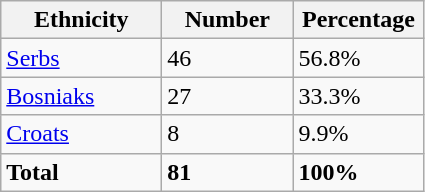<table class="wikitable">
<tr>
<th width="100px">Ethnicity</th>
<th width="80px">Number</th>
<th width="80px">Percentage</th>
</tr>
<tr>
<td><a href='#'>Serbs</a></td>
<td>46</td>
<td>56.8%</td>
</tr>
<tr>
<td><a href='#'>Bosniaks</a></td>
<td>27</td>
<td>33.3%</td>
</tr>
<tr>
<td><a href='#'>Croats</a></td>
<td>8</td>
<td>9.9%</td>
</tr>
<tr>
<td><strong>Total</strong></td>
<td><strong>81</strong></td>
<td><strong>100%</strong></td>
</tr>
</table>
